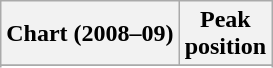<table class="wikitable sortable">
<tr>
<th align="center">Chart (2008–09)</th>
<th align="center">Peak<br>position</th>
</tr>
<tr>
</tr>
<tr>
</tr>
<tr>
</tr>
<tr>
</tr>
</table>
